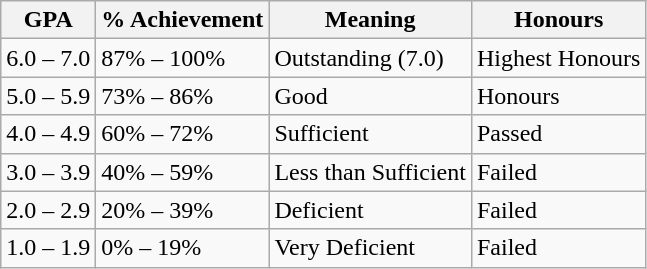<table class="wikitable">
<tr>
<th>GPA</th>
<th>% Achievement</th>
<th>Meaning</th>
<th>Honours</th>
</tr>
<tr>
<td>6.0 – 7.0</td>
<td>87% – 100%</td>
<td>Outstanding (7.0)</td>
<td>Highest Honours</td>
</tr>
<tr>
<td>5.0 – 5.9</td>
<td>73% – 86%</td>
<td>Good</td>
<td>Honours</td>
</tr>
<tr>
<td>4.0 – 4.9</td>
<td>60% – 72%</td>
<td>Sufficient</td>
<td>Passed</td>
</tr>
<tr>
<td>3.0 – 3.9</td>
<td>40% – 59%</td>
<td>Less than Sufficient</td>
<td>Failed</td>
</tr>
<tr>
<td>2.0 – 2.9</td>
<td>20% – 39%</td>
<td>Deficient</td>
<td>Failed</td>
</tr>
<tr>
<td>1.0 – 1.9</td>
<td>0% – 19%</td>
<td>Very Deficient</td>
<td>Failed</td>
</tr>
</table>
